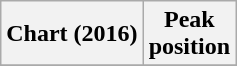<table class="wikitable">
<tr>
<th>Chart (2016)</th>
<th>Peak<br>position</th>
</tr>
<tr>
</tr>
</table>
